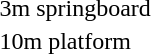<table>
<tr>
<td>3m springboard</td>
<td></td>
<td></td>
<td></td>
</tr>
<tr>
<td>10m platform</td>
<td></td>
<td></td>
<td></td>
</tr>
</table>
